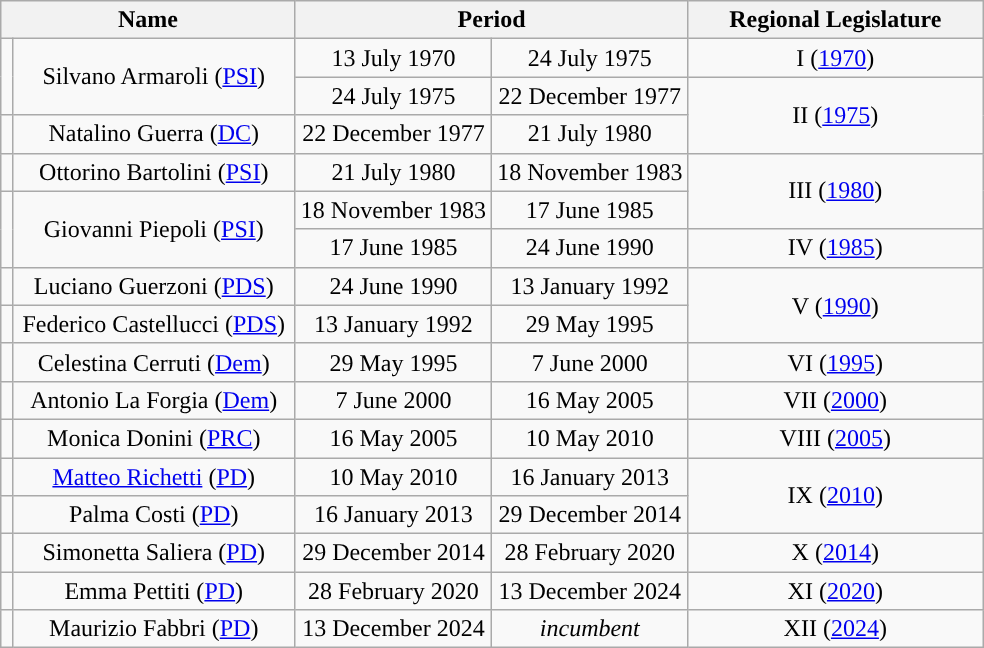<table class="wikitable">
<tr>
<th width="30%" colspan=2>Name</th>
<th width="40%" colspan=2>Period</th>
<th width="30%">Regional Legislature</th>
</tr>
<tr align=center>
<td rowspan=2 style="background:"></td>
<td rowspan=2>Silvano Armaroli (<a href='#'>PSI</a>)</td>
<td>13 July 1970</td>
<td>24 July 1975</td>
<td>I (<a href='#'>1970</a>)</td>
</tr>
<tr align=center>
<td>24 July 1975</td>
<td>22 December 1977</td>
<td rowspan=2>II (<a href='#'>1975</a>)</td>
</tr>
<tr align=center>
<td style="background:"></td>
<td>Natalino Guerra (<a href='#'>DC</a>)</td>
<td>22 December 1977</td>
<td>21 July 1980</td>
</tr>
<tr align=center>
<td style="background:"></td>
<td>Ottorino Bartolini (<a href='#'>PSI</a>)</td>
<td>21 July 1980</td>
<td>18 November 1983</td>
<td rowspan=2>III (<a href='#'>1980</a>)</td>
</tr>
<tr align=center>
<td rowspan=2 style="background:"></td>
<td rowspan=2>Giovanni Piepoli (<a href='#'>PSI</a>)</td>
<td>18 November 1983</td>
<td>17 June 1985</td>
</tr>
<tr align=center>
<td>17 June 1985</td>
<td>24 June 1990</td>
<td>IV (<a href='#'>1985</a>)</td>
</tr>
<tr align=center>
<td style="background:"></td>
<td>Luciano Guerzoni (<a href='#'>PDS</a>)</td>
<td>24 June 1990</td>
<td>13 January 1992</td>
<td rowspan=2>V (<a href='#'>1990</a>)</td>
</tr>
<tr align=center>
<td style="background:"></td>
<td>Federico Castellucci (<a href='#'>PDS</a>)</td>
<td>13 January 1992</td>
<td>29 May 1995</td>
</tr>
<tr align=center>
<td style="background:"></td>
<td>Celestina Cerruti (<a href='#'>Dem</a>)</td>
<td>29 May 1995</td>
<td>7 June 2000</td>
<td>VI (<a href='#'>1995</a>)</td>
</tr>
<tr align=center>
<td style="background:"></td>
<td>Antonio La Forgia (<a href='#'>Dem</a>)</td>
<td>7 June 2000</td>
<td>16 May 2005</td>
<td>VII (<a href='#'>2000</a>)</td>
</tr>
<tr align=center>
<td style="background:"></td>
<td>Monica Donini (<a href='#'>PRC</a>)</td>
<td>16 May 2005</td>
<td>10 May 2010</td>
<td>VIII (<a href='#'>2005</a>)</td>
</tr>
<tr align=center>
<td style="background:"></td>
<td><a href='#'>Matteo Richetti</a> (<a href='#'>PD</a>)</td>
<td>10 May 2010</td>
<td>16 January 2013</td>
<td rowspan="2">IX (<a href='#'>2010</a>)</td>
</tr>
<tr align=center>
<td style="background:"></td>
<td>Palma Costi (<a href='#'>PD</a>)</td>
<td>16 January 2013</td>
<td>29 December 2014</td>
</tr>
<tr align=center>
<td style="background:"></td>
<td>Simonetta Saliera (<a href='#'>PD</a>)</td>
<td>29 December 2014</td>
<td>28 February 2020</td>
<td>X (<a href='#'>2014</a>)</td>
</tr>
<tr align=center>
<td style="background:"></td>
<td>Emma Pettiti (<a href='#'>PD</a>)</td>
<td>28 February 2020</td>
<td>13 December 2024</td>
<td>XI (<a href='#'>2020</a>)</td>
</tr>
<tr align=center>
<td style="background:"></td>
<td>Maurizio Fabbri (<a href='#'>PD</a>)</td>
<td>13 December 2024</td>
<td><em>incumbent</em></td>
<td>XII (<a href='#'>2024</a>)</td>
</tr>
</table>
